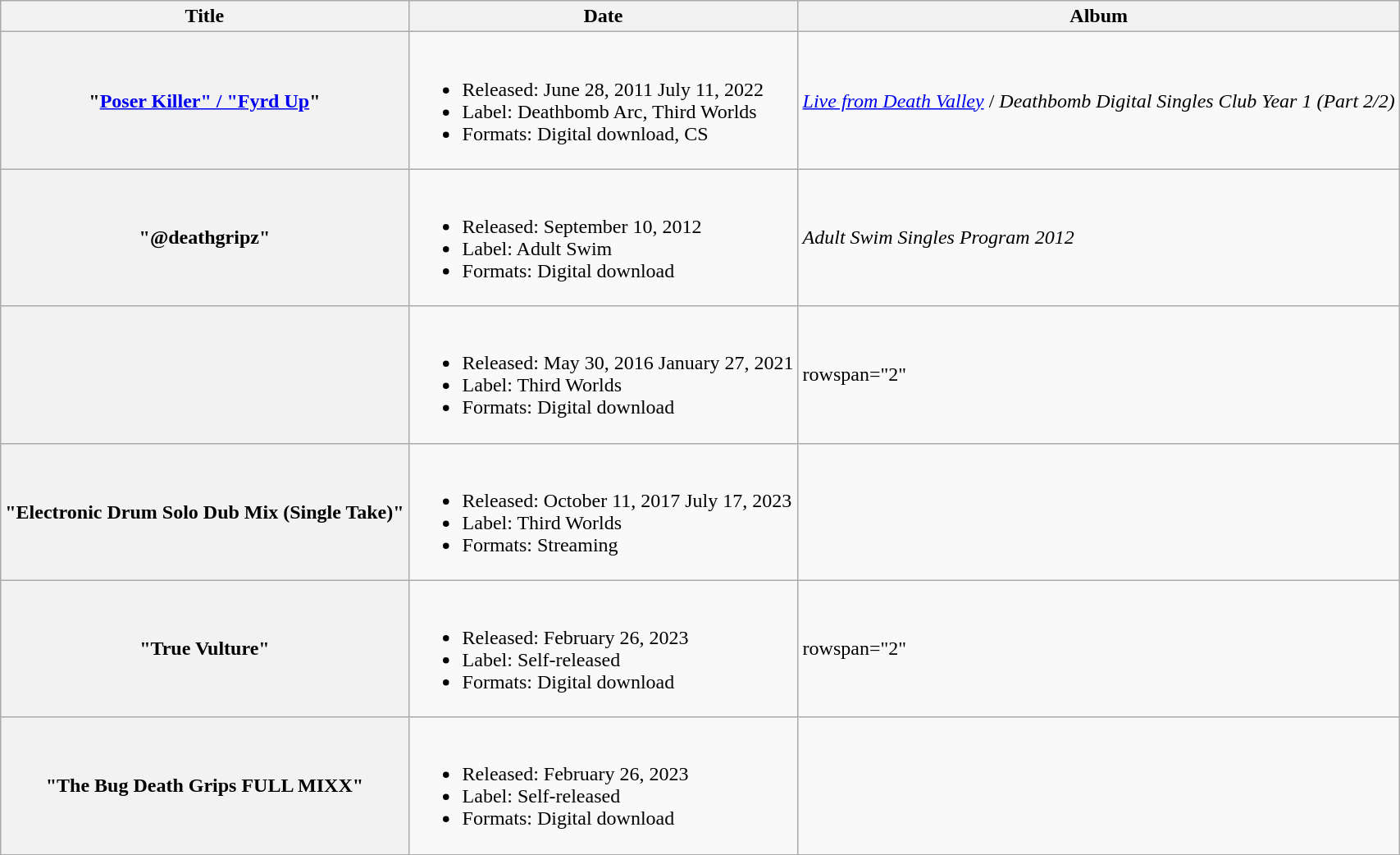<table class="wikitable plainrowheaders" style="text-align:left;">
<tr>
<th scope="col">Title</th>
<th scope="col">Date</th>
<th scope="col">Album</th>
</tr>
<tr>
<th scope="row">"<a href='#'>Poser Killer" / "Fyrd Up</a>"</th>
<td><br><ul><li>Released: June 28, 2011  July 11, 2022 </li><li>Label: Deathbomb Arc, Third Worlds</li><li>Formats: Digital download, CS</li></ul></td>
<td><em><a href='#'>Live from Death Valley</a></em> / <em> Deathbomb Digital Singles Club Year 1 (Part 2/2) </em></td>
</tr>
<tr>
<th scope="row">"@deathgripz"</th>
<td><br><ul><li>Released: September 10, 2012 </li><li>Label: Adult Swim</li><li>Formats: Digital download</li></ul></td>
<td><em>Adult Swim Singles Program 2012</em></td>
</tr>
<tr>
<th scope="row"></th>
<td><br><ul><li>Released: May 30, 2016  January 27, 2021 </li><li>Label: Third Worlds</li><li>Formats: Digital download</li></ul></td>
<td>rowspan="2" </td>
</tr>
<tr>
<th scope="row">"Electronic Drum Solo Dub Mix (Single Take)"</th>
<td><br><ul><li>Released: October 11, 2017  July 17, 2023 </li><li>Label: Third Worlds</li><li>Formats: Streaming</li></ul></td>
</tr>
<tr>
<th scope="row">"True Vulture"</th>
<td><br><ul><li>Released: February 26, 2023 </li><li>Label: Self-released</li><li>Formats: Digital download</li></ul></td>
<td>rowspan="2" </td>
</tr>
<tr>
<th scope="row">"The Bug Death Grips FULL MIXX" </th>
<td><br><ul><li>Released: February 26, 2023 </li><li>Label: Self-released</li><li>Formats: Digital download</li></ul></td>
</tr>
</table>
